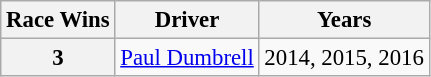<table class="wikitable" style="font-size: 95%;">
<tr>
<th>Race Wins</th>
<th>Driver</th>
<th>Years</th>
</tr>
<tr>
<th>3</th>
<td> <a href='#'>Paul Dumbrell</a></td>
<td>2014, 2015, 2016</td>
</tr>
</table>
